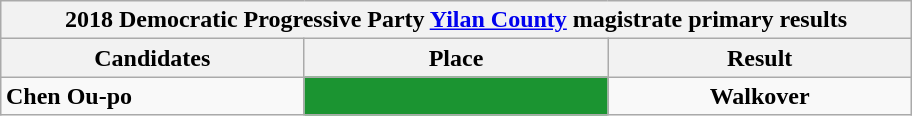<table class="wikitable collapsible" style="margin:1em auto;">
<tr>
<th colspan="5" width=600>2018 Democratic Progressive Party <a href='#'>Yilan County</a> magistrate primary results</th>
</tr>
<tr>
<th width=80>Candidates</th>
<th width=80>Place</th>
<th width=80>Result</th>
</tr>
<tr>
<td><strong>Chen Ou-po</strong></td>
<td style="background: #1B9431; text-align:center"><strong></strong></td>
<td style="text-align:center"><strong>Walkover</strong></td>
</tr>
</table>
